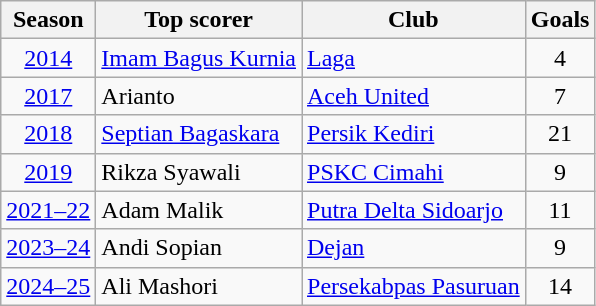<table class="wikitable">
<tr>
<th>Season</th>
<th>Top scorer</th>
<th>Club</th>
<th>Goals</th>
</tr>
<tr>
<td align=center><a href='#'>2014</a></td>
<td> <a href='#'>Imam Bagus Kurnia</a></td>
<td><a href='#'>Laga</a></td>
<td align=center>4</td>
</tr>
<tr>
<td align=center><a href='#'>2017</a></td>
<td> Arianto</td>
<td><a href='#'>Aceh United</a></td>
<td align=center>7</td>
</tr>
<tr>
<td align=center><a href='#'>2018</a></td>
<td> <a href='#'>Septian Bagaskara</a></td>
<td><a href='#'>Persik Kediri</a></td>
<td align=center>21</td>
</tr>
<tr>
<td align=center><a href='#'>2019</a></td>
<td> Rikza Syawali</td>
<td><a href='#'>PSKC Cimahi</a></td>
<td align=center>9</td>
</tr>
<tr>
<td align=center><a href='#'>2021–22</a></td>
<td> Adam Malik</td>
<td><a href='#'>Putra Delta Sidoarjo</a></td>
<td align=center>11</td>
</tr>
<tr>
<td align=center><a href='#'>2023–24</a></td>
<td> Andi Sopian</td>
<td><a href='#'>Dejan</a></td>
<td align=center>9</td>
</tr>
<tr>
<td align=center><a href='#'>2024–25</a></td>
<td> Ali Mashori</td>
<td><a href='#'>Persekabpas Pasuruan</a></td>
<td align=center>14</td>
</tr>
</table>
